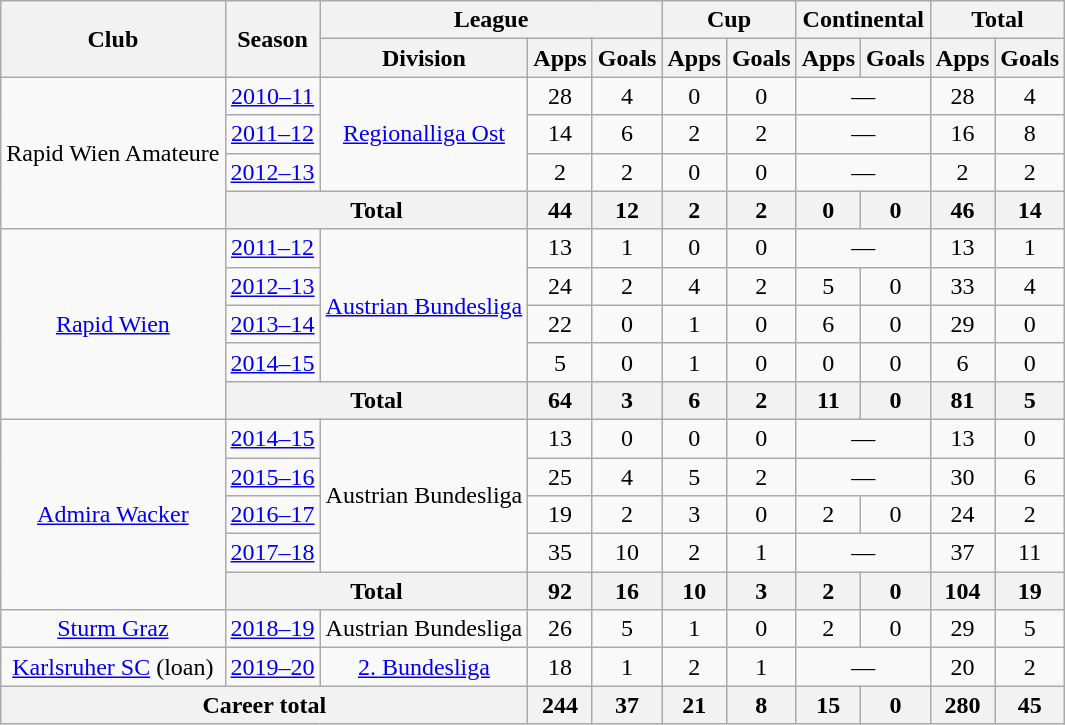<table class="wikitable" style="text-align: center">
<tr>
<th rowspan="2">Club</th>
<th rowspan="2">Season</th>
<th colspan="3">League</th>
<th colspan="2">Cup</th>
<th colspan="2">Continental</th>
<th colspan="2">Total</th>
</tr>
<tr>
<th>Division</th>
<th>Apps</th>
<th>Goals</th>
<th>Apps</th>
<th>Goals</th>
<th>Apps</th>
<th>Goals</th>
<th>Apps</th>
<th>Goals</th>
</tr>
<tr>
<td rowspan="4">Rapid Wien Amateure</td>
<td><a href='#'>2010–11</a></td>
<td rowspan="3"><a href='#'>Regionalliga Ost</a></td>
<td>28</td>
<td>4</td>
<td>0</td>
<td>0</td>
<td colspan="2">—</td>
<td>28</td>
<td>4</td>
</tr>
<tr>
<td><a href='#'>2011–12</a></td>
<td>14</td>
<td>6</td>
<td>2</td>
<td>2</td>
<td colspan="2">—</td>
<td>16</td>
<td>8</td>
</tr>
<tr>
<td><a href='#'>2012–13</a></td>
<td>2</td>
<td>2</td>
<td>0</td>
<td>0</td>
<td colspan="2">—</td>
<td>2</td>
<td>2</td>
</tr>
<tr>
<th colspan="2">Total</th>
<th>44</th>
<th>12</th>
<th>2</th>
<th>2</th>
<th>0</th>
<th>0</th>
<th>46</th>
<th>14</th>
</tr>
<tr>
<td rowspan="5"><a href='#'>Rapid Wien</a></td>
<td><a href='#'>2011–12</a></td>
<td rowspan="4"><a href='#'>Austrian Bundesliga</a></td>
<td>13</td>
<td>1</td>
<td>0</td>
<td>0</td>
<td colspan="2">—</td>
<td>13</td>
<td>1</td>
</tr>
<tr>
<td><a href='#'>2012–13</a></td>
<td>24</td>
<td>2</td>
<td>4</td>
<td>2</td>
<td>5</td>
<td>0</td>
<td>33</td>
<td>4</td>
</tr>
<tr>
<td><a href='#'>2013–14</a></td>
<td>22</td>
<td>0</td>
<td>1</td>
<td>0</td>
<td>6</td>
<td>0</td>
<td>29</td>
<td>0</td>
</tr>
<tr>
<td><a href='#'>2014–15</a></td>
<td>5</td>
<td>0</td>
<td>1</td>
<td>0</td>
<td>0</td>
<td>0</td>
<td>6</td>
<td>0</td>
</tr>
<tr>
<th colspan="2">Total</th>
<th>64</th>
<th>3</th>
<th>6</th>
<th>2</th>
<th>11</th>
<th>0</th>
<th>81</th>
<th>5</th>
</tr>
<tr>
<td rowspan="5"><a href='#'>Admira Wacker</a></td>
<td><a href='#'>2014–15</a></td>
<td rowspan="4">Austrian Bundesliga</td>
<td>13</td>
<td>0</td>
<td>0</td>
<td>0</td>
<td colspan="2">—</td>
<td>13</td>
<td>0</td>
</tr>
<tr>
<td><a href='#'>2015–16</a></td>
<td>25</td>
<td>4</td>
<td>5</td>
<td>2</td>
<td colspan="2">—</td>
<td>30</td>
<td>6</td>
</tr>
<tr>
<td><a href='#'>2016–17</a></td>
<td>19</td>
<td>2</td>
<td>3</td>
<td>0</td>
<td>2</td>
<td>0</td>
<td>24</td>
<td>2</td>
</tr>
<tr>
<td><a href='#'>2017–18</a></td>
<td>35</td>
<td>10</td>
<td>2</td>
<td>1</td>
<td colspan="2">—</td>
<td>37</td>
<td>11</td>
</tr>
<tr>
<th colspan="2">Total</th>
<th>92</th>
<th>16</th>
<th>10</th>
<th>3</th>
<th>2</th>
<th>0</th>
<th>104</th>
<th>19</th>
</tr>
<tr>
<td><a href='#'>Sturm Graz</a></td>
<td><a href='#'>2018–19</a></td>
<td>Austrian Bundesliga</td>
<td>26</td>
<td>5</td>
<td>1</td>
<td>0</td>
<td>2</td>
<td>0</td>
<td>29</td>
<td>5</td>
</tr>
<tr>
<td><a href='#'>Karlsruher SC</a> (loan)</td>
<td><a href='#'>2019–20</a></td>
<td><a href='#'>2. Bundesliga</a></td>
<td>18</td>
<td>1</td>
<td>2</td>
<td>1</td>
<td colspan="2">—</td>
<td>20</td>
<td>2</td>
</tr>
<tr>
<th colspan="3">Career total</th>
<th>244</th>
<th>37</th>
<th>21</th>
<th>8</th>
<th>15</th>
<th>0</th>
<th>280</th>
<th>45</th>
</tr>
</table>
